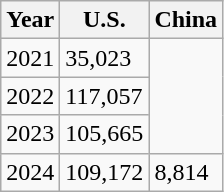<table class="wikitable">
<tr>
<th>Year</th>
<th>U.S.</th>
<th>China</th>
</tr>
<tr>
<td>2021</td>
<td>35,023</td>
<td rowspan="3"></td>
</tr>
<tr>
<td>2022</td>
<td>117,057</td>
</tr>
<tr>
<td>2023</td>
<td>105,665</td>
</tr>
<tr>
<td>2024</td>
<td>109,172</td>
<td>8,814</td>
</tr>
</table>
